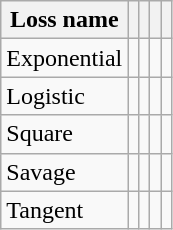<table class="wikitable">
<tr>
<th>Loss name</th>
<th></th>
<th></th>
<th></th>
<th></th>
</tr>
<tr>
<td>Exponential</td>
<td></td>
<td></td>
<td></td>
<td></td>
</tr>
<tr>
<td>Logistic</td>
<td></td>
<td></td>
<td></td>
<td></td>
</tr>
<tr>
<td>Square</td>
<td></td>
<td></td>
<td></td>
<td></td>
</tr>
<tr>
<td>Savage</td>
<td></td>
<td></td>
<td></td>
<td></td>
</tr>
<tr>
<td>Tangent</td>
<td></td>
<td></td>
<td></td>
<td></td>
</tr>
</table>
